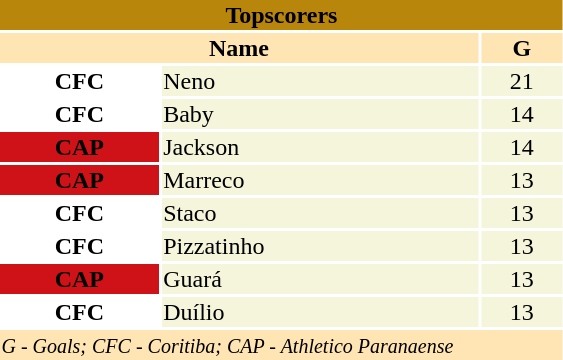<table width=30%>
<tr>
<th colspan="10" bgcolor=#B8860B><span>Topscorers</span></th>
</tr>
<tr>
<th colspan="2" bgcolor=#ffe5b4><span>Name</span></th>
<th bgcolor=#ffe5b4 align="center"><span>G</span></th>
</tr>
<tr>
<th bgcolor:white align="center"><span>CFC</span></th>
<td bgcolor=#f5f5dc>Neno</td>
<td bgcolor=#f5f5dc align="center">21</td>
</tr>
<tr>
<th bgcolor:white align="center"><span>CFC</span></th>
<td bgcolor=#f5f5dc>Baby</td>
<td bgcolor=#f5f5dc align="center">14</td>
</tr>
<tr>
<th bgcolor=#cf1118 align="center"><span>CAP</span></th>
<td bgcolor=#f5f5dc>Jackson</td>
<td bgcolor=#f5f5dc align="center">14</td>
</tr>
<tr>
<th bgcolor=#cf1118 align="center"><span>CAP</span></th>
<td bgcolor=#f5f5dc>Marreco</td>
<td bgcolor=#f5f5dc align="center">13</td>
</tr>
<tr>
<th bgcolor:white align="center"><span>CFC</span></th>
<td bgcolor=#f5f5dc>Staco</td>
<td bgcolor=#f5f5dc align="center">13</td>
</tr>
<tr>
<th bgcolor:white align="center"><span>CFC</span></th>
<td bgcolor=#f5f5dc>Pizzatinho</td>
<td bgcolor=#f5f5dc align="center">13</td>
</tr>
<tr>
<th bgcolor=#cf1118 align="center"><span>CAP</span></th>
<td bgcolor=#f5f5dc>Guará</td>
<td bgcolor=#f5f5dc align="center">13</td>
</tr>
<tr>
<th bgcolor:white align="center"><span>CFC</span></th>
<td bgcolor=#f5f5dc>Duílio</td>
<td bgcolor=#f5f5dc align="center">13</td>
</tr>
<tr bgcolor=#ffe5b4>
<td colspan="10"><small><em>G - Goals; CFC - Coritiba; CAP - Athletico Paranaense</em></small></td>
</tr>
</table>
